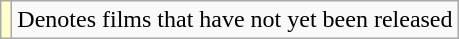<table class="wikitable">
<tr>
<td style="background:#ffc;"></td>
<td>Denotes films that have not yet been released</td>
</tr>
</table>
